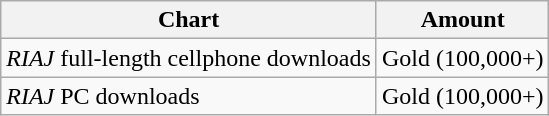<table class="wikitable">
<tr>
<th>Chart</th>
<th>Amount</th>
</tr>
<tr>
<td><em>RIAJ</em> full-length cellphone downloads</td>
<td align="center">Gold (100,000+)</td>
</tr>
<tr>
<td><em>RIAJ</em> PC downloads</td>
<td align="center">Gold (100,000+)</td>
</tr>
</table>
